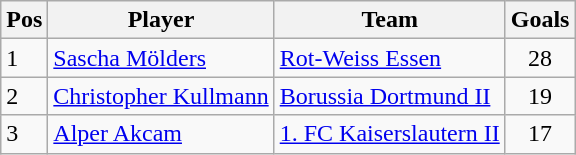<table class="wikitable">
<tr>
<th>Pos</th>
<th>Player</th>
<th>Team</th>
<th>Goals</th>
</tr>
<tr>
<td>1</td>
<td> <a href='#'>Sascha Mölders</a></td>
<td><a href='#'>Rot-Weiss Essen</a></td>
<td align=center>28</td>
</tr>
<tr>
<td>2</td>
<td> <a href='#'>Christopher Kullmann</a></td>
<td><a href='#'>Borussia Dortmund II</a></td>
<td align=center>19</td>
</tr>
<tr>
<td>3</td>
<td> <a href='#'>Alper Akcam</a></td>
<td><a href='#'>1. FC Kaiserslautern II</a></td>
<td align=center>17</td>
</tr>
</table>
